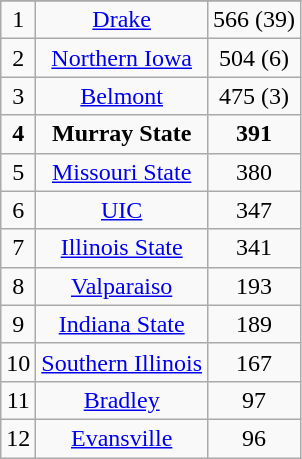<table class="wikitable">
<tr align=center>
</tr>
<tr align="center">
<td>1</td>
<td><a href='#'>Drake</a></td>
<td>566 (39)</td>
</tr>
<tr align="center">
<td>2</td>
<td><a href='#'>Northern Iowa</a></td>
<td>504 (6)</td>
</tr>
<tr align="center">
<td>3</td>
<td><a href='#'>Belmont</a></td>
<td>475 (3)</td>
</tr>
<tr align="center">
<td><strong>4</strong></td>
<td><strong>Murray State</strong></td>
<td><strong>391</strong></td>
</tr>
<tr align="center">
<td>5</td>
<td><a href='#'>Missouri State</a></td>
<td>380</td>
</tr>
<tr align="center">
<td>6</td>
<td><a href='#'>UIC</a></td>
<td>347</td>
</tr>
<tr align="center">
<td>7</td>
<td><a href='#'>Illinois State</a></td>
<td>341</td>
</tr>
<tr align="center">
<td>8</td>
<td><a href='#'>Valparaiso</a></td>
<td>193</td>
</tr>
<tr align="center">
<td>9</td>
<td><a href='#'>Indiana State</a></td>
<td>189</td>
</tr>
<tr align="center">
<td>10</td>
<td><a href='#'>Southern Illinois</a></td>
<td>167</td>
</tr>
<tr align="center">
<td>11</td>
<td><a href='#'>Bradley</a></td>
<td>97</td>
</tr>
<tr align="center">
<td>12</td>
<td><a href='#'>Evansville</a></td>
<td>96</td>
</tr>
</table>
